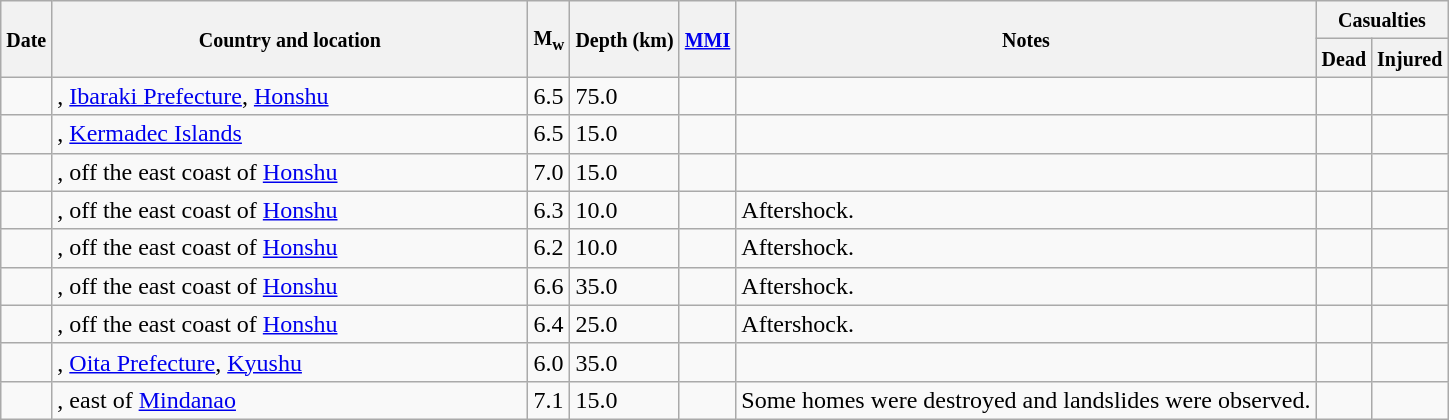<table class="wikitable sortable sort-under" style="border:1px black; margin-left:1em;">
<tr>
<th rowspan="2"><small>Date</small></th>
<th rowspan="2" style="width: 310px"><small>Country and location</small></th>
<th rowspan="2"><small>M<sub>w</sub></small></th>
<th rowspan="2"><small>Depth (km)</small></th>
<th rowspan="2"><small><a href='#'>MMI</a></small></th>
<th rowspan="2" class="unsortable"><small>Notes</small></th>
<th colspan="2"><small>Casualties</small></th>
</tr>
<tr>
<th><small>Dead</small></th>
<th><small>Injured</small></th>
</tr>
<tr>
<td></td>
<td>, <a href='#'>Ibaraki Prefecture</a>, <a href='#'>Honshu</a></td>
<td>6.5</td>
<td>75.0</td>
<td></td>
<td></td>
<td></td>
<td></td>
</tr>
<tr>
<td></td>
<td>, <a href='#'>Kermadec Islands</a></td>
<td>6.5</td>
<td>15.0</td>
<td></td>
<td></td>
<td></td>
<td></td>
</tr>
<tr>
<td></td>
<td>, off the east coast of <a href='#'>Honshu</a></td>
<td>7.0</td>
<td>15.0</td>
<td></td>
<td></td>
<td></td>
<td></td>
</tr>
<tr>
<td></td>
<td>, off the east coast of <a href='#'>Honshu</a></td>
<td>6.3</td>
<td>10.0</td>
<td></td>
<td>Aftershock.</td>
<td></td>
<td></td>
</tr>
<tr>
<td></td>
<td>, off the east coast of <a href='#'>Honshu</a></td>
<td>6.2</td>
<td>10.0</td>
<td></td>
<td>Aftershock.</td>
<td></td>
<td></td>
</tr>
<tr>
<td></td>
<td>, off the east coast of <a href='#'>Honshu</a></td>
<td>6.6</td>
<td>35.0</td>
<td></td>
<td>Aftershock.</td>
<td></td>
<td></td>
</tr>
<tr>
<td></td>
<td>, off the east coast of <a href='#'>Honshu</a></td>
<td>6.4</td>
<td>25.0</td>
<td></td>
<td>Aftershock.</td>
<td></td>
<td></td>
</tr>
<tr>
<td></td>
<td>, <a href='#'>Oita Prefecture</a>, <a href='#'>Kyushu</a></td>
<td>6.0</td>
<td>35.0</td>
<td></td>
<td></td>
<td></td>
<td></td>
</tr>
<tr>
<td></td>
<td>, east of <a href='#'>Mindanao</a></td>
<td>7.1</td>
<td>15.0</td>
<td></td>
<td>Some homes were destroyed and landslides were observed.</td>
<td></td>
<td></td>
</tr>
</table>
